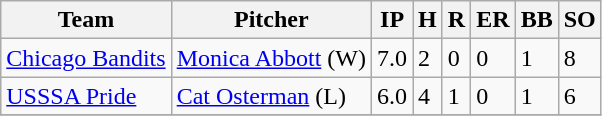<table class="wikitable">
<tr>
<th>Team</th>
<th>Pitcher</th>
<th>IP</th>
<th>H</th>
<th>R</th>
<th>ER</th>
<th>BB</th>
<th>SO</th>
</tr>
<tr>
<td><a href='#'>Chicago Bandits</a></td>
<td><a href='#'>Monica Abbott</a> (W)</td>
<td>7.0</td>
<td>2</td>
<td>0</td>
<td>0</td>
<td>1</td>
<td>8</td>
</tr>
<tr>
<td><a href='#'>USSSA Pride</a></td>
<td><a href='#'>Cat Osterman</a> (L)</td>
<td>6.0</td>
<td>4</td>
<td>1</td>
<td>0</td>
<td>1</td>
<td>6</td>
</tr>
<tr>
</tr>
</table>
